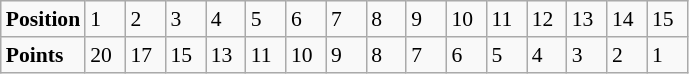<table class="wikitable" style="font-size: 90%;">
<tr>
<td><strong>Position</strong></td>
<td width=20>1</td>
<td width=20>2</td>
<td width=20>3</td>
<td width=20>4</td>
<td width=20>5</td>
<td width=20>6</td>
<td width=20>7</td>
<td width=20>8</td>
<td width=20>9</td>
<td width=20>10</td>
<td width=20>11</td>
<td width=20>12</td>
<td width=20>13</td>
<td width=20>14</td>
<td width=20>15</td>
</tr>
<tr>
<td><strong>Points</strong></td>
<td>20</td>
<td>17</td>
<td>15</td>
<td>13</td>
<td>11</td>
<td>10</td>
<td>9</td>
<td>8</td>
<td>7</td>
<td>6</td>
<td>5</td>
<td>4</td>
<td>3</td>
<td>2</td>
<td>1</td>
</tr>
</table>
